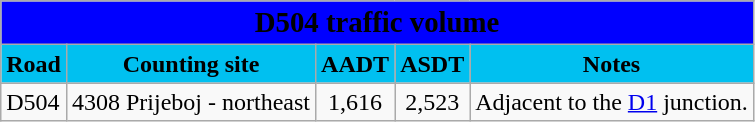<table class="wikitable">
<tr>
<td colspan=5 bgcolor=blue align=center style=margin-top:15><span><big><strong>D504 traffic volume</strong></big></span></td>
</tr>
<tr>
<td align=center bgcolor=00c0f0><strong>Road</strong></td>
<td align=center bgcolor=00c0f0><strong>Counting site</strong></td>
<td align=center bgcolor=00c0f0><strong>AADT</strong></td>
<td align=center bgcolor=00c0f0><strong>ASDT</strong></td>
<td align=center bgcolor=00c0f0><strong>Notes</strong></td>
</tr>
<tr>
<td> D504</td>
<td>4308 Prijeboj - northeast</td>
<td align=center>1,616</td>
<td align=center>2,523</td>
<td>Adjacent to the <a href='#'>D1</a> junction.</td>
</tr>
</table>
